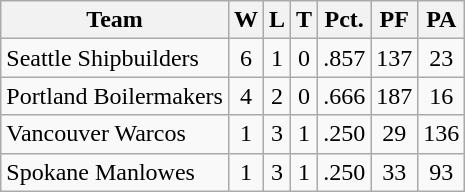<table class="wikitable">
<tr>
<th>Team</th>
<th>W</th>
<th>L</th>
<th>T</th>
<th>Pct.</th>
<th>PF</th>
<th>PA</th>
</tr>
<tr align="center">
<td align="left">Seattle Shipbuilders</td>
<td>6</td>
<td>1</td>
<td>0</td>
<td>.857</td>
<td>137</td>
<td>23</td>
</tr>
<tr align="center">
<td align="left">Portland Boilermakers</td>
<td>4</td>
<td>2</td>
<td>0</td>
<td>.666</td>
<td>187</td>
<td>16</td>
</tr>
<tr align="center">
<td align="left">Vancouver Warcos</td>
<td>1</td>
<td>3</td>
<td>1</td>
<td>.250</td>
<td>29</td>
<td>136</td>
</tr>
<tr align="center">
<td align="left">Spokane Manlowes</td>
<td>1</td>
<td>3</td>
<td>1</td>
<td>.250</td>
<td>33</td>
<td>93</td>
</tr>
</table>
